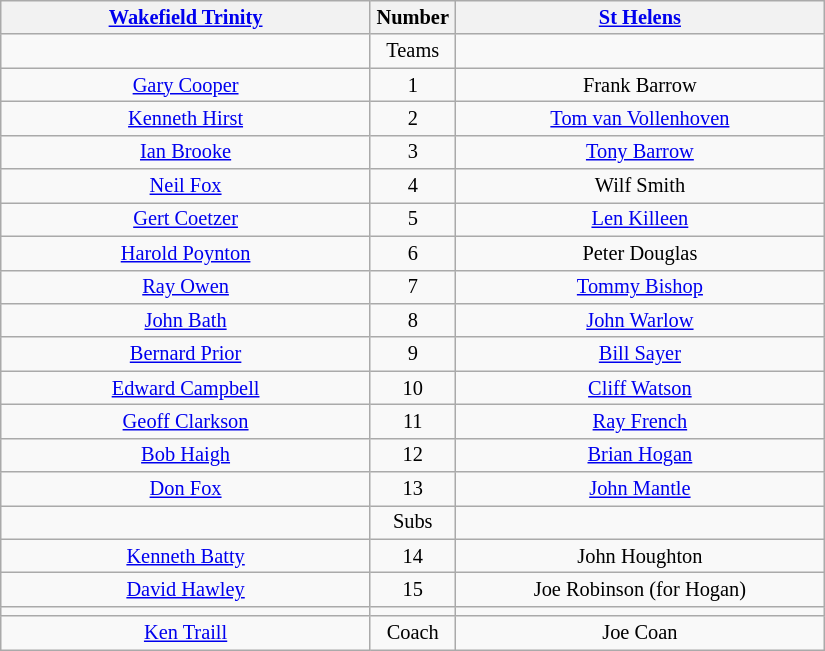<table class="wikitable" style="text-align:center; font-size: 85%">
<tr>
<th width=240 abbr=winner><a href='#'>Wakefield Trinity</a></th>
<th width=50 abbr="Number">Number</th>
<th width=240 abbr=runner-up><a href='#'>St Helens</a></th>
</tr>
<tr>
<td></td>
<td>Teams</td>
<td></td>
</tr>
<tr>
<td><a href='#'>Gary Cooper</a></td>
<td>1</td>
<td>Frank Barrow</td>
</tr>
<tr>
<td><a href='#'>Kenneth Hirst</a></td>
<td>2</td>
<td><a href='#'>Tom van Vollenhoven</a></td>
</tr>
<tr>
<td><a href='#'>Ian Brooke</a></td>
<td>3</td>
<td><a href='#'>Tony Barrow</a></td>
</tr>
<tr>
<td><a href='#'>Neil Fox</a></td>
<td>4</td>
<td>Wilf Smith</td>
</tr>
<tr>
<td><a href='#'>Gert Coetzer</a></td>
<td>5</td>
<td><a href='#'>Len Killeen</a></td>
</tr>
<tr>
<td><a href='#'>Harold Poynton</a></td>
<td>6</td>
<td>Peter Douglas</td>
</tr>
<tr>
<td><a href='#'>Ray Owen</a></td>
<td>7</td>
<td><a href='#'>Tommy Bishop</a></td>
</tr>
<tr>
<td><a href='#'>John Bath</a></td>
<td>8</td>
<td><a href='#'>John Warlow</a></td>
</tr>
<tr>
<td><a href='#'>Bernard Prior</a></td>
<td>9</td>
<td><a href='#'>Bill Sayer</a></td>
</tr>
<tr>
<td><a href='#'>Edward Campbell</a></td>
<td>10</td>
<td><a href='#'>Cliff Watson</a></td>
</tr>
<tr>
<td><a href='#'>Geoff Clarkson</a></td>
<td>11</td>
<td><a href='#'>Ray French</a></td>
</tr>
<tr>
<td><a href='#'>Bob Haigh</a></td>
<td>12</td>
<td><a href='#'>Brian Hogan</a></td>
</tr>
<tr>
<td><a href='#'>Don Fox</a></td>
<td>13</td>
<td><a href='#'>John Mantle</a></td>
</tr>
<tr>
<td></td>
<td>Subs</td>
<td></td>
</tr>
<tr>
<td><a href='#'>Kenneth Batty</a></td>
<td>14</td>
<td>John Houghton</td>
</tr>
<tr>
<td><a href='#'>David Hawley</a></td>
<td>15</td>
<td>Joe Robinson (for Hogan)</td>
</tr>
<tr>
<td></td>
<td></td>
<td></td>
</tr>
<tr>
<td><a href='#'>Ken Traill</a></td>
<td>Coach</td>
<td>Joe Coan</td>
</tr>
</table>
